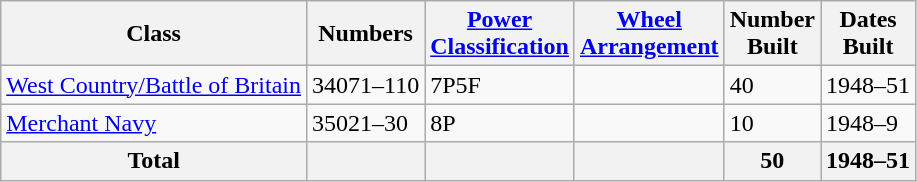<table class="wikitable sortable">
<tr>
<th>Class</th>
<th>Numbers</th>
<th><a href='#'>Power<br>Classification</a></th>
<th><a href='#'>Wheel<br>Arrangement</a></th>
<th>Number<br>Built</th>
<th>Dates<br>Built</th>
</tr>
<tr>
<td><a href='#'>West Country/Battle of Britain</a></td>
<td>34071–110</td>
<td>7P5F</td>
<td></td>
<td>40</td>
<td>1948–51</td>
</tr>
<tr>
<td><a href='#'>Merchant Navy</a></td>
<td>35021–30</td>
<td>8P</td>
<td></td>
<td>10</td>
<td>1948–9</td>
</tr>
<tr class="sortbottom">
<th>Total</th>
<th></th>
<th></th>
<th></th>
<th>50</th>
<th>1948–51</th>
</tr>
</table>
